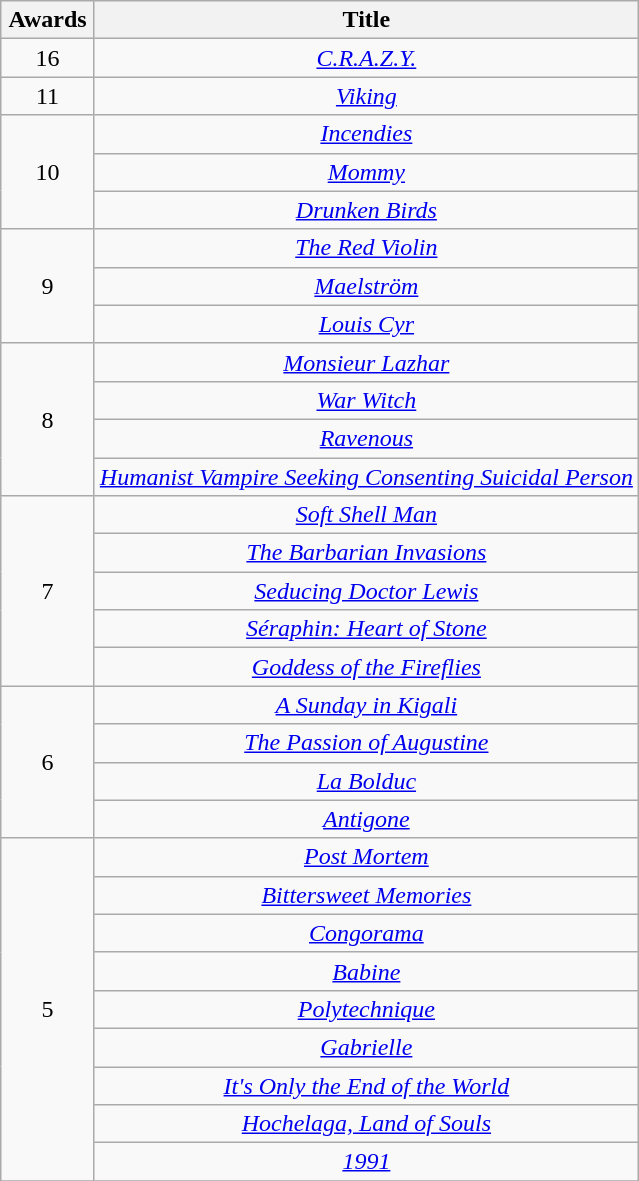<table class="wikitable" style="text-align: center;">
<tr>
<th scope="col" width="55">Awards</th>
<th scope="col" align="center">Title</th>
</tr>
<tr>
<td rowspan=1 style="text-align:center">16</td>
<td><em><a href='#'>C.R.A.Z.Y.</a></em></td>
</tr>
<tr>
<td rowspan=1 style="text-align:center">11</td>
<td><em><a href='#'>Viking</a></em></td>
</tr>
<tr>
<td rowspan=3 style="text-align:center">10</td>
<td><em><a href='#'>Incendies</a></em></td>
</tr>
<tr>
<td><em><a href='#'>Mommy</a></em></td>
</tr>
<tr>
<td><em><a href='#'>Drunken Birds</a></em></td>
</tr>
<tr>
<td rowspan=3 style="text-align:center">9</td>
<td><em><a href='#'>The Red Violin</a></em></td>
</tr>
<tr>
<td><em><a href='#'>Maelström</a></em></td>
</tr>
<tr>
<td><em><a href='#'>Louis Cyr</a></em></td>
</tr>
<tr>
<td rowspan=4 style="text-align:center">8</td>
<td><em><a href='#'>Monsieur Lazhar</a></em></td>
</tr>
<tr>
<td><em><a href='#'>War Witch</a></em></td>
</tr>
<tr>
<td><em><a href='#'>Ravenous</a></em></td>
</tr>
<tr>
<td><em><a href='#'>Humanist Vampire Seeking Consenting Suicidal Person</a></em></td>
</tr>
<tr>
<td rowspan=5 style="text-align:center">7</td>
<td><em><a href='#'>Soft Shell Man</a></em></td>
</tr>
<tr>
<td><em><a href='#'>The Barbarian Invasions</a></em></td>
</tr>
<tr>
<td><em><a href='#'>Seducing Doctor Lewis</a></em></td>
</tr>
<tr>
<td><em><a href='#'>Séraphin: Heart of Stone</a></em></td>
</tr>
<tr>
<td><em><a href='#'>Goddess of the Fireflies</a></em></td>
</tr>
<tr>
<td rowspan=4 style="text-align:center">6</td>
<td><em><a href='#'>A Sunday in Kigali</a></em></td>
</tr>
<tr>
<td><em><a href='#'>The Passion of Augustine</a></em></td>
</tr>
<tr>
<td><em><a href='#'>La Bolduc</a></em></td>
</tr>
<tr>
<td><em><a href='#'>Antigone</a></em></td>
</tr>
<tr>
<td rowspan=9 style="text-align:center">5</td>
<td><em><a href='#'>Post Mortem</a></em></td>
</tr>
<tr>
<td><em><a href='#'>Bittersweet Memories</a></em></td>
</tr>
<tr>
<td><em><a href='#'>Congorama</a></em></td>
</tr>
<tr>
<td><em><a href='#'>Babine</a></em></td>
</tr>
<tr>
<td><em><a href='#'>Polytechnique</a></em></td>
</tr>
<tr>
<td><em><a href='#'>Gabrielle</a></em></td>
</tr>
<tr>
<td><em><a href='#'>It's Only the End of the World</a></em></td>
</tr>
<tr>
<td><em><a href='#'>Hochelaga, Land of Souls</a></em></td>
</tr>
<tr>
<td><em><a href='#'>1991</a></em></td>
</tr>
<tr>
</tr>
</table>
